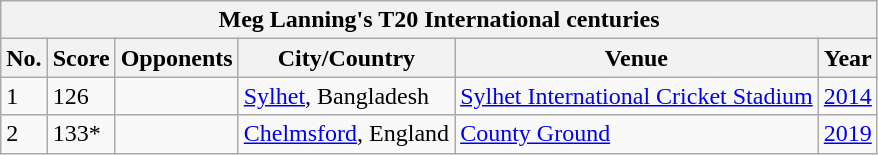<table class="wikitable">
<tr>
<th colspan="7">Meg Lanning's T20 International centuries</th>
</tr>
<tr>
<th>No.</th>
<th>Score</th>
<th>Opponents</th>
<th>City/Country</th>
<th>Venue</th>
<th>Year</th>
</tr>
<tr>
<td>1</td>
<td>126</td>
<td></td>
<td><a href='#'>Sylhet</a>, Bangladesh</td>
<td><a href='#'>Sylhet International Cricket Stadium</a></td>
<td><a href='#'>2014</a></td>
</tr>
<tr>
<td>2</td>
<td>133*</td>
<td></td>
<td><a href='#'>Chelmsford</a>, England</td>
<td><a href='#'>County Ground</a></td>
<td><a href='#'>2019</a></td>
</tr>
</table>
